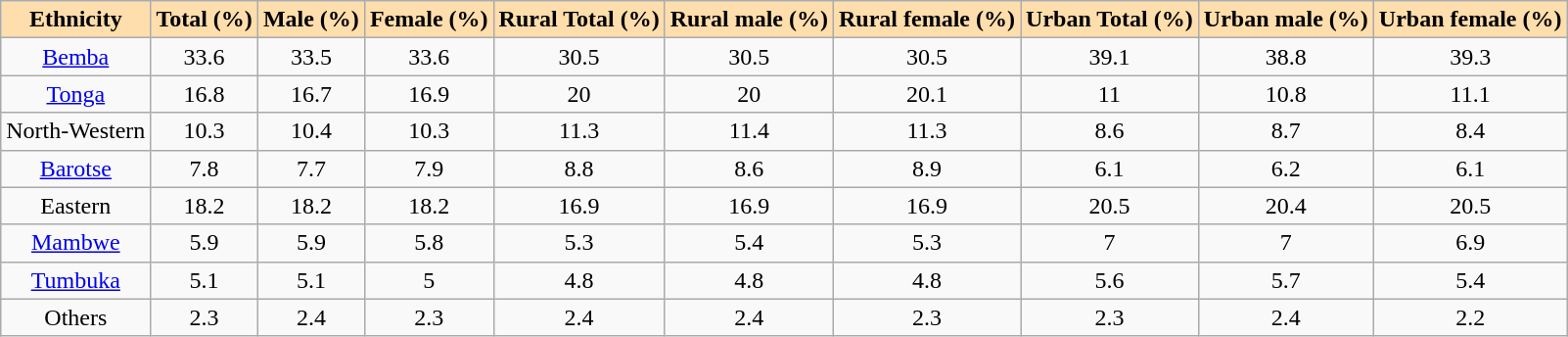<table class="wikitable sortable collapsible" style="text-align: right;">
<tr>
<th style="background:navajowhite;">Ethnicity</th>
<th style="background:navajowhite;">Total (%)</th>
<th style="background:navajowhite;">Male (%)</th>
<th style="background:navajowhite;">Female (%)</th>
<th style="background:navajowhite;">Rural Total (%)</th>
<th style="background:navajowhite;">Rural male (%)</th>
<th style="background:navajowhite;">Rural female (%)</th>
<th style="background:navajowhite;">Urban Total (%)</th>
<th style="background:navajowhite;">Urban male (%)</th>
<th style="background:navajowhite;">Urban female (%)</th>
</tr>
<tr align ="center">
<td><a href='#'>Bemba</a></td>
<td>33.6</td>
<td>33.5</td>
<td>33.6</td>
<td>30.5</td>
<td>30.5</td>
<td>30.5</td>
<td>39.1</td>
<td>38.8</td>
<td>39.3</td>
</tr>
<tr align ="center">
<td><a href='#'>Tonga</a></td>
<td>16.8</td>
<td>16.7</td>
<td>16.9</td>
<td>20</td>
<td>20</td>
<td>20.1</td>
<td>11</td>
<td>10.8</td>
<td>11.1</td>
</tr>
<tr align ="center">
<td>North-Western</td>
<td>10.3</td>
<td>10.4</td>
<td>10.3</td>
<td>11.3</td>
<td>11.4</td>
<td>11.3</td>
<td>8.6</td>
<td>8.7</td>
<td>8.4</td>
</tr>
<tr align ="center">
<td><a href='#'>Barotse</a></td>
<td>7.8</td>
<td>7.7</td>
<td>7.9</td>
<td>8.8</td>
<td>8.6</td>
<td>8.9</td>
<td>6.1</td>
<td>6.2</td>
<td>6.1</td>
</tr>
<tr align ="center">
<td>Eastern</td>
<td>18.2</td>
<td>18.2</td>
<td>18.2</td>
<td>16.9</td>
<td>16.9</td>
<td>16.9</td>
<td>20.5</td>
<td>20.4</td>
<td>20.5</td>
</tr>
<tr align ="center">
<td><a href='#'>Mambwe</a></td>
<td>5.9</td>
<td>5.9</td>
<td>5.8</td>
<td>5.3</td>
<td>5.4</td>
<td>5.3</td>
<td>7</td>
<td>7</td>
<td>6.9</td>
</tr>
<tr align ="center">
<td><a href='#'>Tumbuka</a></td>
<td>5.1</td>
<td>5.1</td>
<td>5</td>
<td>4.8</td>
<td>4.8</td>
<td>4.8</td>
<td>5.6</td>
<td>5.7</td>
<td>5.4</td>
</tr>
<tr align ="center">
<td>Others</td>
<td>2.3</td>
<td>2.4</td>
<td>2.3</td>
<td>2.4</td>
<td>2.4</td>
<td>2.3</td>
<td>2.3</td>
<td>2.4</td>
<td>2.2</td>
</tr>
</table>
